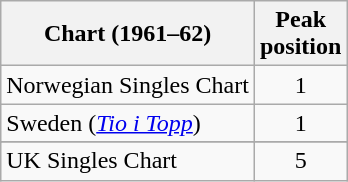<table class="wikitable sortable">
<tr>
<th align="left">Chart (1961–62)</th>
<th style="text-align:center;">Peak<br>position</th>
</tr>
<tr>
<td align="left">Norwegian Singles Chart</td>
<td style="text-align:center;">1</td>
</tr>
<tr>
<td align="left">Sweden (<em><a href='#'>Tio i Topp</a></em>)</td>
<td style="text-align:center;">1</td>
</tr>
<tr>
</tr>
<tr>
</tr>
<tr>
<td align="left">UK Singles Chart</td>
<td style="text-align:center;">5</td>
</tr>
</table>
